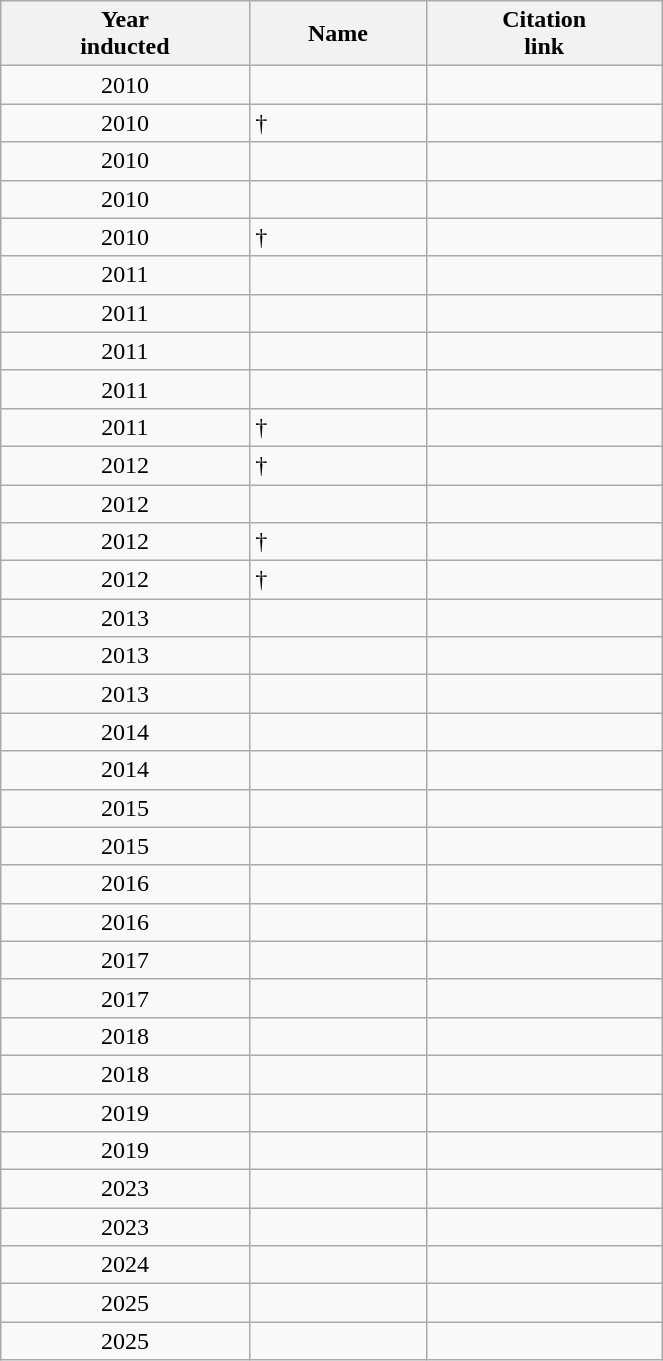<table class="wikitable collapsible collapsed sortable" style="float:right; width:35%; margin-left:15px;">
<tr>
<th>Year<br>inducted</th>
<th>Name</th>
<th class="unsortable align=center">Citation<br>link</th>
</tr>
<tr>
<td align="center">2010</td>
<td></td>
<td align="center"></td>
</tr>
<tr>
<td align="center">2010</td>
<td> †</td>
<td align="center"></td>
</tr>
<tr>
<td align="center">2010</td>
<td></td>
<td align="center"></td>
</tr>
<tr>
<td align="center">2010</td>
<td></td>
<td align="center"></td>
</tr>
<tr>
<td align="center">2010</td>
<td> †</td>
<td align="center"></td>
</tr>
<tr>
<td align="center">2011</td>
<td></td>
<td align="center"></td>
</tr>
<tr>
<td align="center">2011</td>
<td></td>
<td align="center"></td>
</tr>
<tr>
<td align="center">2011</td>
<td></td>
<td align="center"></td>
</tr>
<tr>
<td align="center">2011</td>
<td></td>
<td align="center"></td>
</tr>
<tr>
<td align="center">2011</td>
<td> †</td>
<td align="center"></td>
</tr>
<tr>
<td align="center">2012</td>
<td> †</td>
<td align="center"></td>
</tr>
<tr>
<td align="center">2012</td>
<td></td>
<td align="center"></td>
</tr>
<tr>
<td align="center">2012</td>
<td> †</td>
<td align="center"></td>
</tr>
<tr>
<td align="center">2012</td>
<td> †</td>
<td align="center"></td>
</tr>
<tr>
<td align="center">2013</td>
<td></td>
<td align="center"></td>
</tr>
<tr>
<td align="center">2013</td>
<td></td>
<td align="center"></td>
</tr>
<tr>
<td align="center">2013</td>
<td></td>
<td align="center"></td>
</tr>
<tr>
<td align="center">2014</td>
<td></td>
<td align="center"></td>
</tr>
<tr>
<td align="center">2014</td>
<td></td>
<td align="center"></td>
</tr>
<tr>
<td align="center">2015</td>
<td></td>
<td align="center"></td>
</tr>
<tr>
<td align="center">2015</td>
<td></td>
<td align="center"></td>
</tr>
<tr>
<td align="center">2016</td>
<td></td>
<td align="center"></td>
</tr>
<tr>
<td align="center">2016</td>
<td></td>
<td align="center"></td>
</tr>
<tr>
<td align="center">2017</td>
<td></td>
<td align="center"></td>
</tr>
<tr>
<td align="center">2017</td>
<td></td>
<td align="center"></td>
</tr>
<tr>
<td align="center">2018</td>
<td></td>
<td align="center"></td>
</tr>
<tr>
<td align="center">2018</td>
<td></td>
<td align="center"></td>
</tr>
<tr>
<td align="center">2019</td>
<td></td>
<td align="center"></td>
</tr>
<tr>
<td align="center">2019</td>
<td></td>
<td align="center"></td>
</tr>
<tr>
<td align="center">2023</td>
<td></td>
<td align="center"></td>
</tr>
<tr>
<td align="center">2023</td>
<td></td>
<td align="center"></td>
</tr>
<tr>
<td align="center">2024</td>
<td></td>
<td align="center"></td>
</tr>
<tr>
<td align="center">2025</td>
<td></td>
<td align="center"></td>
</tr>
<tr>
<td align="center">2025</td>
<td></td>
<td align="center"></td>
</tr>
</table>
